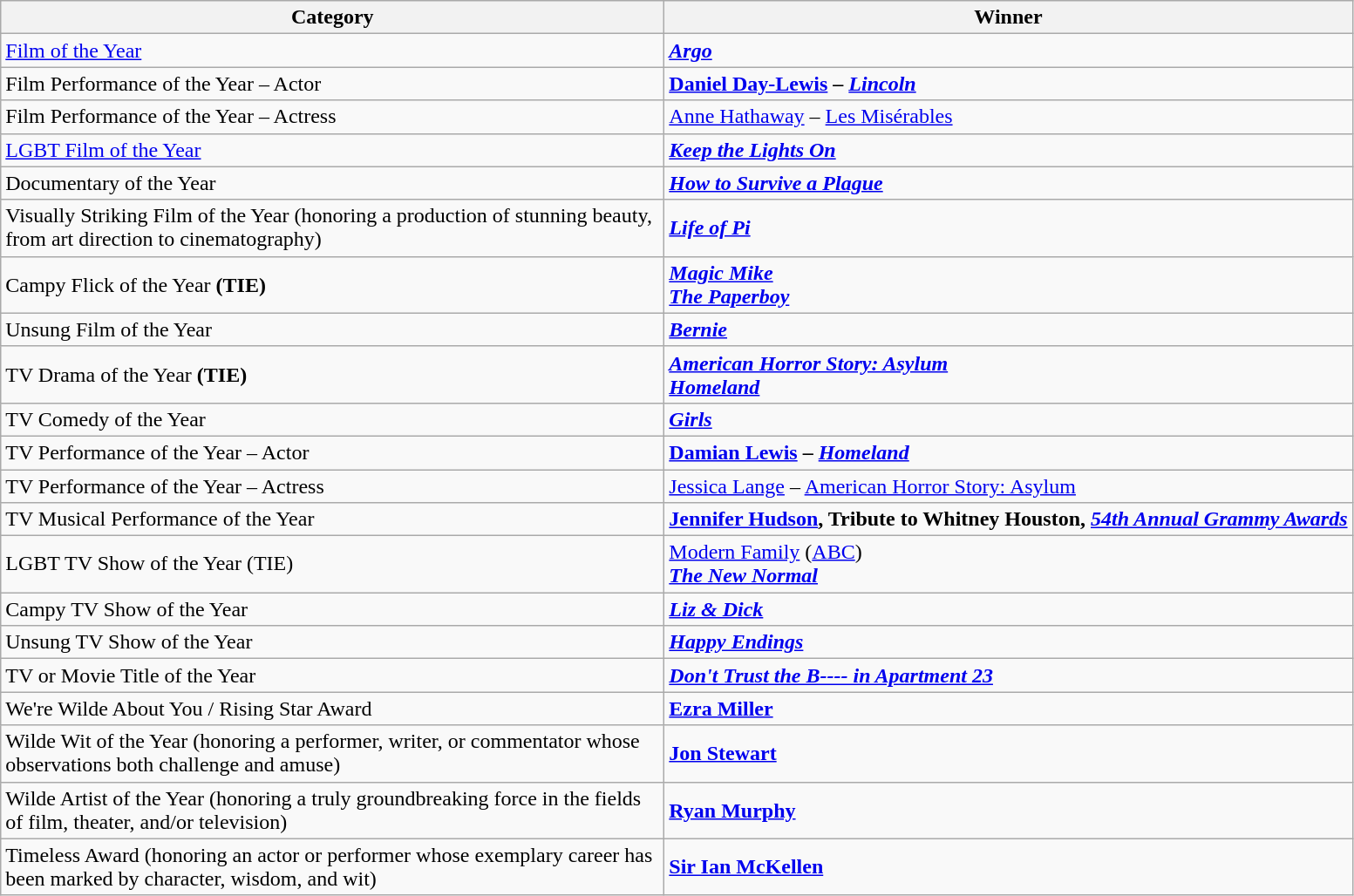<table class="wikitable">
<tr>
<th width="500">Category</th>
<th>Winner</th>
</tr>
<tr>
<td><a href='#'>Film of the Year</a></td>
<td><strong><em><a href='#'>Argo</a></em></strong></td>
</tr>
<tr>
<td>Film Performance of the Year – Actor</td>
<td><strong><a href='#'>Daniel Day-Lewis</a> – <em><a href='#'>Lincoln</a><strong><em></td>
</tr>
<tr>
<td>Film Performance of the Year – Actress</td>
<td></strong><a href='#'>Anne Hathaway</a> – </em><a href='#'>Les Misérables</a></em></strong></td>
</tr>
<tr>
<td><a href='#'>LGBT Film of the Year</a></td>
<td><strong><em><a href='#'>Keep the Lights On</a></em></strong></td>
</tr>
<tr>
<td>Documentary of the Year</td>
<td><strong><em><a href='#'>How to Survive a Plague</a></em></strong></td>
</tr>
<tr>
<td>Visually Striking Film of the Year (honoring a production of stunning beauty, from art direction to cinematography)</td>
<td><strong><em><a href='#'>Life of Pi</a></em></strong></td>
</tr>
<tr>
<td>Campy Flick of the Year <strong>(TIE)</strong></td>
<td><strong><em><a href='#'>Magic Mike</a></em></strong> <br> <strong><em><a href='#'>The Paperboy</a></em></strong></td>
</tr>
<tr>
<td>Unsung Film of the Year</td>
<td><strong><em><a href='#'>Bernie</a></em></strong></td>
</tr>
<tr>
<td>TV Drama of the Year <strong>(TIE)</strong></td>
<td><strong><em><a href='#'>American Horror Story: Asylum</a></em></strong> <br> <strong><em><a href='#'>Homeland</a></em></strong></td>
</tr>
<tr>
<td>TV Comedy of the Year</td>
<td><strong><em><a href='#'>Girls</a></em></strong></td>
</tr>
<tr>
<td>TV Performance of the Year – Actor</td>
<td><strong><a href='#'>Damian Lewis</a> – <em><a href='#'>Homeland</a><strong><em></td>
</tr>
<tr>
<td>TV Performance of the Year – Actress</td>
<td></strong><a href='#'>Jessica Lange</a> – </em><a href='#'>American Horror Story: Asylum</a></em></strong></td>
</tr>
<tr>
<td>TV Musical Performance of the Year</td>
<td><strong><a href='#'>Jennifer Hudson</a>, Tribute to Whitney Houston, <em><a href='#'>54th Annual Grammy Awards</a><strong><em></td>
</tr>
<tr>
<td>LGBT TV Show of the Year </strong>(TIE)<strong></td>
<td></em></strong><a href='#'>Modern Family</a></em> (<a href='#'>ABC</a>)</strong> <br> <strong><em><a href='#'>The New Normal</a></em></strong></td>
</tr>
<tr>
<td>Campy TV Show of the Year</td>
<td><strong><em><a href='#'>Liz & Dick</a></em></strong></td>
</tr>
<tr>
<td>Unsung TV Show of the Year</td>
<td><strong><em><a href='#'>Happy Endings</a></em></strong></td>
</tr>
<tr>
<td>TV or Movie Title of the Year</td>
<td><strong><em><a href='#'>Don't Trust the B---- in Apartment 23</a></em></strong></td>
</tr>
<tr>
<td>We're Wilde About You / Rising Star Award</td>
<td><strong><a href='#'>Ezra Miller</a></strong></td>
</tr>
<tr>
<td>Wilde Wit of the Year (honoring a performer, writer, or commentator whose observations both challenge and amuse)</td>
<td><strong><a href='#'>Jon Stewart</a></strong></td>
</tr>
<tr>
<td>Wilde Artist of the Year (honoring a truly groundbreaking force in the fields of film, theater, and/or television)</td>
<td><strong><a href='#'>Ryan Murphy</a></strong></td>
</tr>
<tr>
<td>Timeless Award (honoring an actor or performer whose exemplary career has been marked by character, wisdom, and wit)</td>
<td><strong><a href='#'>Sir Ian McKellen</a></strong></td>
</tr>
</table>
